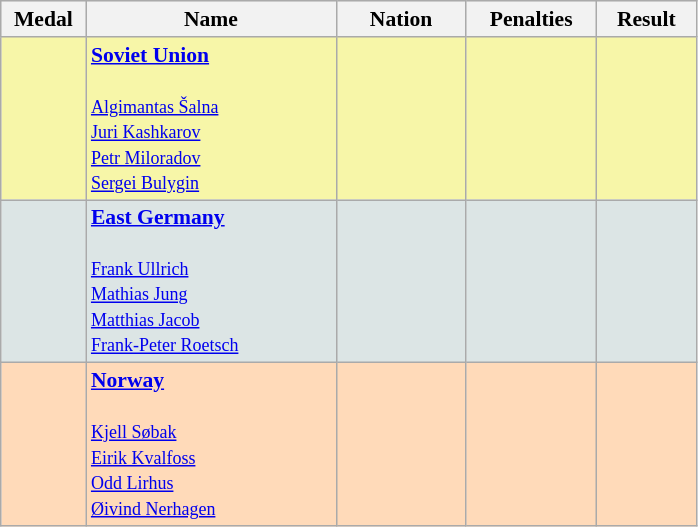<table class=wikitable style="border:1px solid #AAAAAA;font-size:90%">
<tr bgcolor="#E4E4E4">
<th style="border-bottom:1px solid #AAAAAA" width=50>Medal</th>
<th style="border-bottom:1px solid #AAAAAA" width=160>Name</th>
<th style="border-bottom:1px solid #AAAAAA" width=80>Nation</th>
<th style="border-bottom:1px solid #AAAAAA" width=80>Penalties</th>
<th style="border-bottom:1px solid #AAAAAA" width=60>Result</th>
</tr>
<tr bgcolor="#F7F6A8">
<td align="center"></td>
<td><strong><a href='#'>Soviet Union</a></strong><br><br><small><a href='#'>Algimantas Šalna</a><br><a href='#'>Juri Kashkarov</a><br><a href='#'>Petr Miloradov</a><br><a href='#'>Sergei Bulygin</a></small></td>
<td></td>
<td align="center"></td>
<td align="center"></td>
</tr>
<tr bgcolor="#DCE5E5">
<td align="center"></td>
<td><strong><a href='#'>East Germany</a></strong><br><br><small><a href='#'>Frank Ullrich</a><br><a href='#'>Mathias Jung</a><br><a href='#'>Matthias Jacob</a><br><a href='#'>Frank-Peter Roetsch</a></small></td>
<td></td>
<td align="center"></td>
<td align="right"></td>
</tr>
<tr bgcolor="#FFDAB9">
<td align="center"></td>
<td><strong><a href='#'>Norway</a></strong><br><br><small><a href='#'>Kjell Søbak</a><br><a href='#'>Eirik Kvalfoss</a><br><a href='#'>Odd Lirhus</a><br><a href='#'>Øivind Nerhagen</a></small></td>
<td></td>
<td align="center"></td>
<td align="right"></td>
</tr>
</table>
